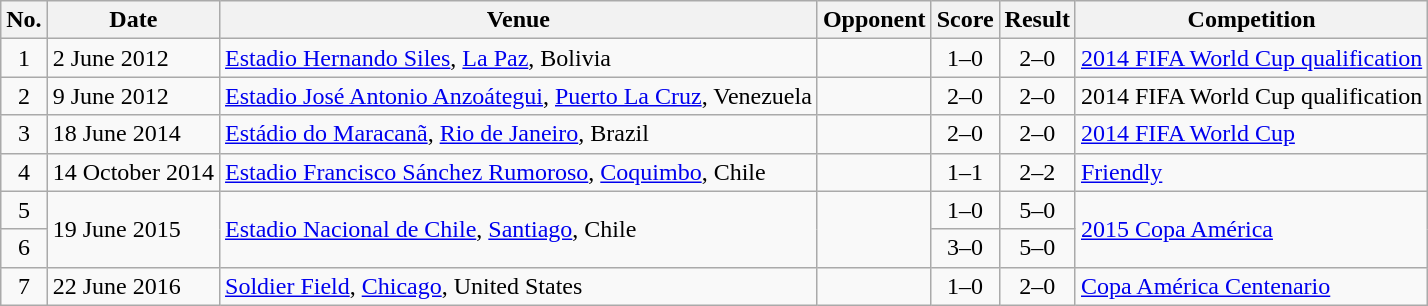<table class="wikitable sortable">
<tr>
<th scope="col">No.</th>
<th scope="col">Date</th>
<th scope="col">Venue</th>
<th scope="col">Opponent</th>
<th scope="col">Score</th>
<th scope="col">Result</th>
<th scope="col">Competition</th>
</tr>
<tr>
<td style="text-align:center">1</td>
<td>2 June 2012</td>
<td><a href='#'>Estadio Hernando Siles</a>, <a href='#'>La Paz</a>, Bolivia</td>
<td></td>
<td style="text-align:center">1–0</td>
<td style="text-align:center">2–0</td>
<td><a href='#'>2014 FIFA World Cup qualification</a></td>
</tr>
<tr>
<td style="text-align:center">2</td>
<td>9 June 2012</td>
<td><a href='#'>Estadio José Antonio Anzoátegui</a>, <a href='#'>Puerto La Cruz</a>, Venezuela</td>
<td></td>
<td style="text-align:center">2–0</td>
<td style="text-align:center">2–0</td>
<td>2014 FIFA World Cup qualification</td>
</tr>
<tr>
<td style="text-align:center">3</td>
<td>18 June 2014</td>
<td><a href='#'>Estádio do Maracanã</a>, <a href='#'>Rio de Janeiro</a>, Brazil</td>
<td></td>
<td style="text-align:center">2–0</td>
<td style="text-align:center">2–0</td>
<td><a href='#'>2014 FIFA World Cup</a></td>
</tr>
<tr>
<td style="text-align:center">4</td>
<td>14 October 2014</td>
<td><a href='#'>Estadio Francisco Sánchez Rumoroso</a>, <a href='#'>Coquimbo</a>, Chile</td>
<td></td>
<td style="text-align:center">1–1</td>
<td style="text-align:center">2–2</td>
<td><a href='#'>Friendly</a></td>
</tr>
<tr>
<td style="text-align:center">5</td>
<td rowspan="2">19 June 2015</td>
<td rowspan="2"><a href='#'>Estadio Nacional de Chile</a>, <a href='#'>Santiago</a>, Chile</td>
<td rowspan="2"></td>
<td style="text-align:center">1–0</td>
<td style="text-align:center">5–0</td>
<td rowspan="2"><a href='#'>2015 Copa América</a></td>
</tr>
<tr>
<td style="text-align:center">6</td>
<td style="text-align:center">3–0</td>
<td style="text-align:center">5–0</td>
</tr>
<tr>
<td style="text-align:center">7</td>
<td>22 June 2016</td>
<td><a href='#'>Soldier Field</a>, <a href='#'>Chicago</a>, United States</td>
<td rowspan="2"></td>
<td style="text-align:center">1–0</td>
<td style="text-align:center">2–0</td>
<td><a href='#'>Copa América Centenario</a></td>
</tr>
</table>
